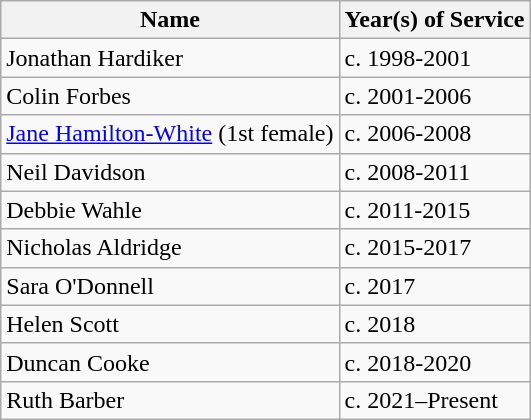<table class="wikitable">
<tr>
<th>Name</th>
<th>Year(s) of Service</th>
</tr>
<tr>
<td>Jonathan Hardiker</td>
<td>c. 1998-2001</td>
</tr>
<tr>
<td>Colin Forbes</td>
<td>c. 2001-2006</td>
</tr>
<tr>
<td><a href='#'>Jane Hamilton-White</a> (1st female)</td>
<td>c. 2006-2008</td>
</tr>
<tr>
<td>Neil Davidson</td>
<td>c. 2008-2011</td>
</tr>
<tr>
<td>Debbie Wahle</td>
<td>c. 2011-2015</td>
</tr>
<tr>
<td>Nicholas Aldridge</td>
<td>c. 2015-2017</td>
</tr>
<tr>
<td>Sara O'Donnell</td>
<td>c. 2017</td>
</tr>
<tr>
<td>Helen Scott</td>
<td>c. 2018</td>
</tr>
<tr>
<td>Duncan Cooke</td>
<td>c. 2018-2020</td>
</tr>
<tr>
<td>Ruth Barber</td>
<td>c. 2021–Present</td>
</tr>
</table>
